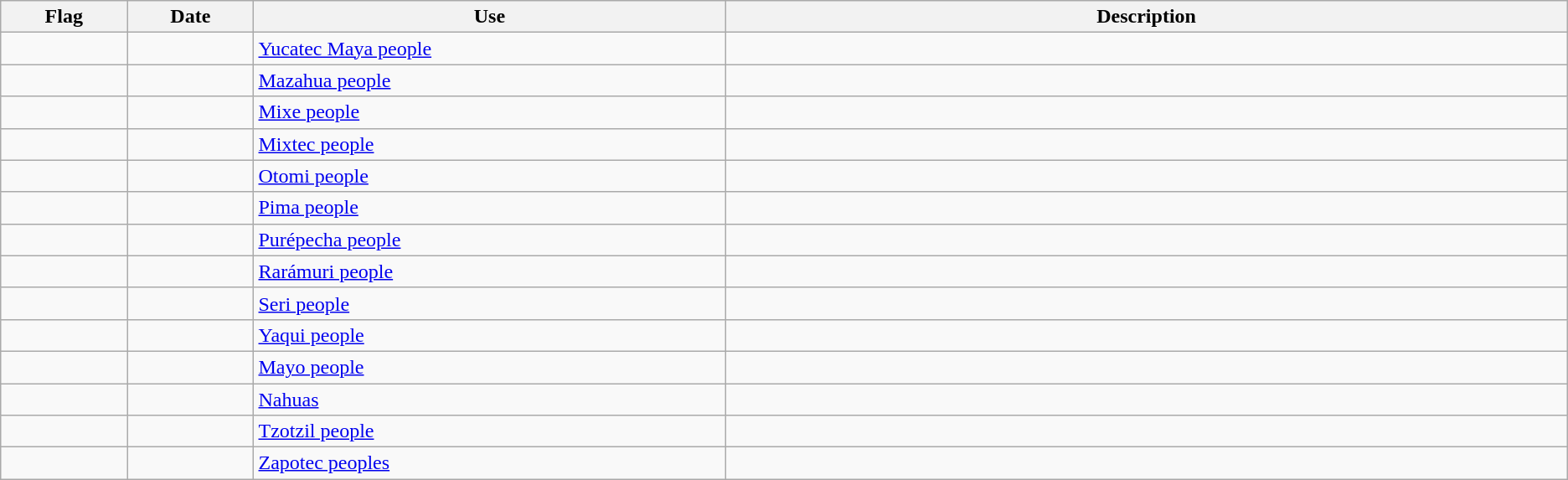<table class="wikitable">
<tr>
<th width="100">Flag</th>
<th width="100">Date</th>
<th width="400">Use</th>
<th width="725">Description</th>
</tr>
<tr>
<td></td>
<td></td>
<td><a href='#'>Yucatec Maya people</a></td>
<td></td>
</tr>
<tr>
<td></td>
<td></td>
<td><a href='#'>Mazahua people</a></td>
<td></td>
</tr>
<tr>
<td></td>
<td></td>
<td><a href='#'>Mixe people</a></td>
<td></td>
</tr>
<tr>
<td></td>
<td></td>
<td><a href='#'>Mixtec people</a></td>
<td></td>
</tr>
<tr>
<td></td>
<td></td>
<td><a href='#'>Otomi people</a></td>
<td></td>
</tr>
<tr>
<td></td>
<td></td>
<td><a href='#'>Pima people</a></td>
<td></td>
</tr>
<tr>
<td></td>
<td></td>
<td><a href='#'>Purépecha people</a></td>
<td></td>
</tr>
<tr>
<td></td>
<td></td>
<td><a href='#'>Rarámuri people</a></td>
<td></td>
</tr>
<tr>
<td></td>
<td></td>
<td><a href='#'>Seri people</a></td>
<td></td>
</tr>
<tr>
<td></td>
<td></td>
<td><a href='#'>Yaqui people</a></td>
<td></td>
</tr>
<tr>
<td></td>
<td></td>
<td><a href='#'>Mayo people</a></td>
<td></td>
</tr>
<tr>
<td></td>
<td></td>
<td><a href='#'>Nahuas</a></td>
<td></td>
</tr>
<tr>
<td></td>
<td></td>
<td><a href='#'>Tzotzil people</a></td>
<td></td>
</tr>
<tr>
<td></td>
<td></td>
<td><a href='#'>Zapotec peoples</a></td>
<td></td>
</tr>
</table>
